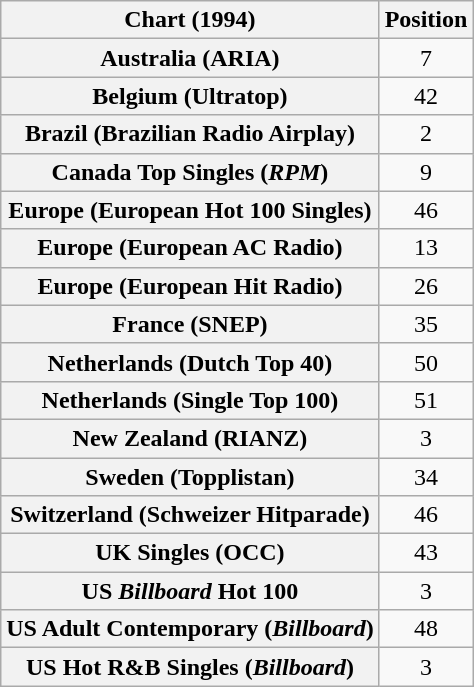<table class="wikitable sortable plainrowheaders" style="text-align:center">
<tr>
<th>Chart (1994)</th>
<th>Position</th>
</tr>
<tr>
<th scope="row">Australia (ARIA)</th>
<td>7</td>
</tr>
<tr>
<th scope="row">Belgium (Ultratop)</th>
<td>42</td>
</tr>
<tr>
<th scope="row">Brazil (Brazilian Radio Airplay)</th>
<td>2</td>
</tr>
<tr>
<th scope="row">Canada Top Singles (<em>RPM</em>)</th>
<td>9</td>
</tr>
<tr>
<th scope="row">Europe (European Hot 100 Singles)</th>
<td>46</td>
</tr>
<tr>
<th scope="row">Europe (European AC Radio)</th>
<td>13</td>
</tr>
<tr>
<th scope="row">Europe (European Hit Radio)</th>
<td>26</td>
</tr>
<tr>
<th scope="row">France (SNEP)</th>
<td>35</td>
</tr>
<tr>
<th scope="row">Netherlands (Dutch Top 40)</th>
<td>50</td>
</tr>
<tr>
<th scope="row">Netherlands (Single Top 100)</th>
<td>51</td>
</tr>
<tr>
<th scope="row">New Zealand (RIANZ)</th>
<td>3</td>
</tr>
<tr>
<th scope="row">Sweden (Topplistan)</th>
<td>34</td>
</tr>
<tr>
<th scope="row">Switzerland (Schweizer Hitparade)</th>
<td>46</td>
</tr>
<tr>
<th scope="row">UK Singles (OCC)</th>
<td>43</td>
</tr>
<tr>
<th scope="row">US <em>Billboard</em> Hot 100</th>
<td>3</td>
</tr>
<tr>
<th scope="row">US Adult Contemporary (<em>Billboard</em>)</th>
<td>48</td>
</tr>
<tr>
<th scope="row">US Hot R&B Singles (<em>Billboard</em>)</th>
<td>3</td>
</tr>
</table>
